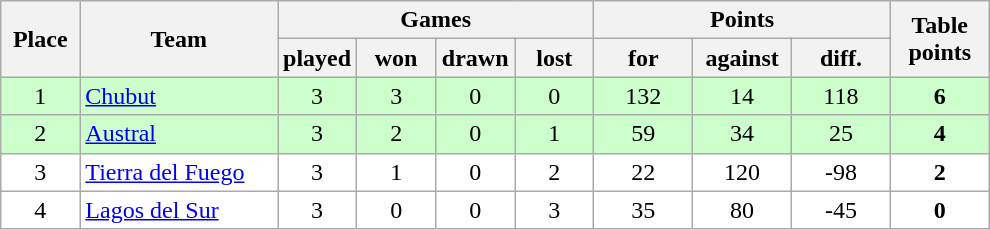<table class="wikitable">
<tr>
<th rowspan=2 width="8%">Place</th>
<th rowspan=2 width="20%">Team</th>
<th colspan=4 width="32%">Games</th>
<th colspan=3 width="30%">Points</th>
<th rowspan=2 width="10%">Table<br>points</th>
</tr>
<tr>
<th width="8%">played</th>
<th width="8%">won</th>
<th width="8%">drawn</th>
<th width="8%">lost</th>
<th width="10%">for</th>
<th width="10%">against</th>
<th width="10%">diff.</th>
</tr>
<tr align=center style="background: #ccffcc;">
<td>1</td>
<td align=left><a href='#'>Chubut</a></td>
<td>3</td>
<td>3</td>
<td>0</td>
<td>0</td>
<td>132</td>
<td>14</td>
<td>118</td>
<td><strong>6</strong></td>
</tr>
<tr align=center style="background: #ccffcc;">
<td>2</td>
<td align=left><a href='#'>Austral</a></td>
<td>3</td>
<td>2</td>
<td>0</td>
<td>1</td>
<td>59</td>
<td>34</td>
<td>25</td>
<td><strong>4</strong></td>
</tr>
<tr align=center style="background: #ffffff;">
<td>3</td>
<td align=left><a href='#'>Tierra del Fuego</a></td>
<td>3</td>
<td>1</td>
<td>0</td>
<td>2</td>
<td>22</td>
<td>120</td>
<td>-98</td>
<td><strong>2</strong></td>
</tr>
<tr align=center style="background: #ffffff;">
<td>4</td>
<td align=left><a href='#'>Lagos del Sur</a></td>
<td>3</td>
<td>0</td>
<td>0</td>
<td>3</td>
<td>35</td>
<td>80</td>
<td>-45</td>
<td><strong>0</strong></td>
</tr>
</table>
